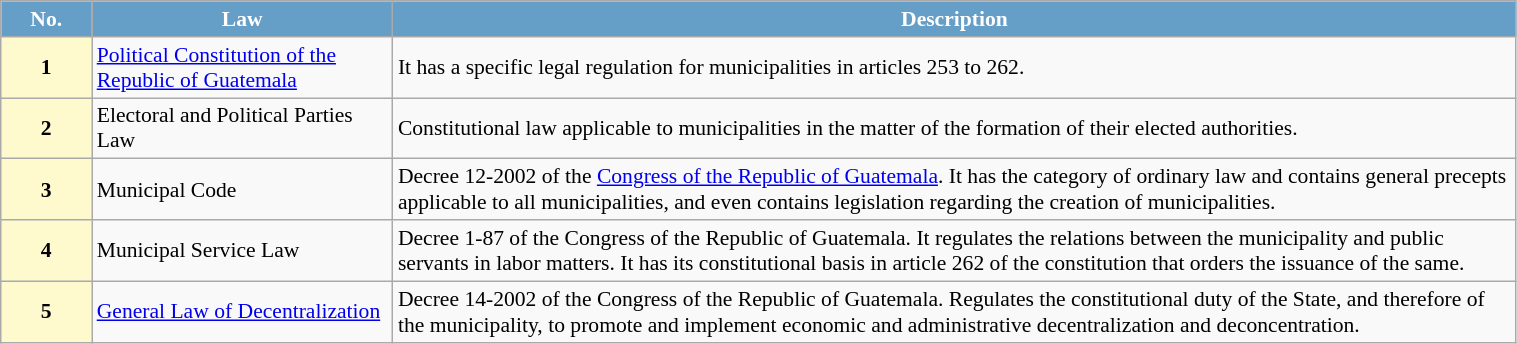<table class="wikitable mw-collapsible" width=80% style='font-size:0.9em'>
<tr style=color:white;>
<th style="background:#659ec7;" align=center width=6%>No.</th>
<th style="background:#659ec7;" align=center>Law</th>
<th style="background:#659ec7;" align=center>Description</th>
</tr>
<tr>
<th style=background:lemonchiffon;>1</th>
<td><a href='#'>Political Constitution of the Republic of Guatemala</a></td>
<td>It has a specific legal regulation for municipalities in articles 253 to 262.</td>
</tr>
<tr>
<th style=background:lemonchiffon;>2</th>
<td>Electoral and Political Parties Law</td>
<td>Constitutional law applicable to municipalities in the matter of the formation of their elected authorities.</td>
</tr>
<tr>
<th style=background:lemonchiffon;>3</th>
<td>Municipal Code</td>
<td>Decree 12-2002 of the <a href='#'>Congress of the Republic of Guatemala</a>. It has the category of ordinary law and contains general precepts applicable to all municipalities, and even contains legislation regarding the creation of municipalities.</td>
</tr>
<tr>
<th style=background:lemonchiffon;>4</th>
<td>Municipal Service Law</td>
<td>Decree 1-87 of the Congress of the Republic of Guatemala. It regulates the relations between the municipality and public servants in labor matters. It has its constitutional basis in article 262 of the constitution that orders the issuance of the same.</td>
</tr>
<tr>
<th style=background:lemonchiffon;>5</th>
<td><a href='#'>General Law of Decentralization</a></td>
<td>Decree 14-2002 of the Congress of the Republic of Guatemala. Regulates the constitutional duty of the State, and therefore of the municipality, to promote and implement economic and administrative decentralization and deconcentration.</td>
</tr>
</table>
